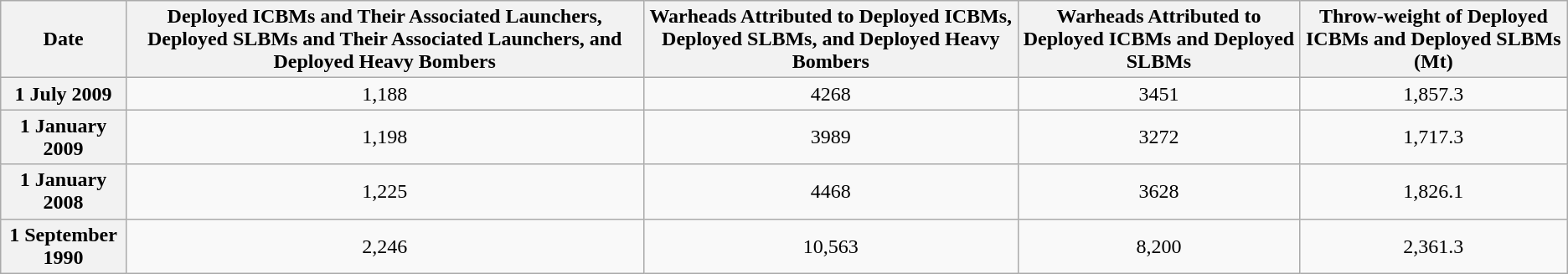<table class="wikitable" style="text-align:center">
<tr>
<th>Date</th>
<th>Deployed ICBMs and Their Associated Launchers, Deployed SLBMs and Their Associated Launchers, and Deployed Heavy Bombers</th>
<th>Warheads Attributed to Deployed ICBMs, Deployed SLBMs, and Deployed Heavy Bombers</th>
<th>Warheads Attributed to Deployed ICBMs and Deployed SLBMs</th>
<th>Throw-weight of Deployed ICBMs and Deployed SLBMs (Mt)</th>
</tr>
<tr>
<th>1 July 2009</th>
<td>1,188</td>
<td>4268</td>
<td>3451</td>
<td>1,857.3</td>
</tr>
<tr>
<th>1 January 2009</th>
<td>1,198</td>
<td>3989</td>
<td>3272</td>
<td>1,717.3</td>
</tr>
<tr>
<th>1 January 2008</th>
<td>1,225</td>
<td>4468</td>
<td>3628</td>
<td>1,826.1</td>
</tr>
<tr>
<th>1 September 1990</th>
<td>2,246</td>
<td>10,563</td>
<td>8,200</td>
<td>2,361.3</td>
</tr>
</table>
